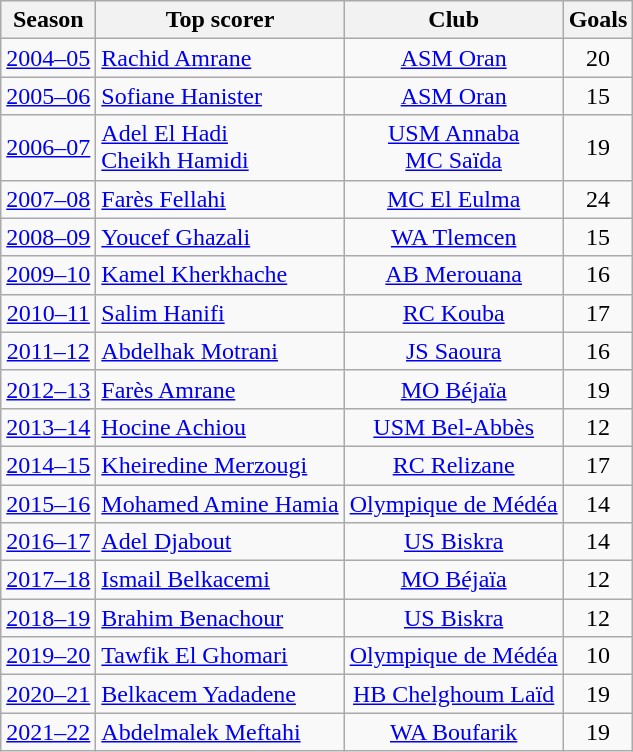<table class="wikitable" style="text-align:center;">
<tr>
<th>Season</th>
<th>Top scorer</th>
<th>Club</th>
<th>Goals</th>
</tr>
<tr>
<td><a href='#'>2004–05</a></td>
<td style="text-align:left;"><a href='#'>Rachid Amrane</a></td>
<td><a href='#'>ASM Oran</a></td>
<td>20</td>
</tr>
<tr>
<td><a href='#'>2005–06</a></td>
<td style="text-align:left;"><a href='#'>Sofiane Hanister</a></td>
<td><a href='#'>ASM Oran</a></td>
<td>15</td>
</tr>
<tr>
<td><a href='#'>2006–07</a></td>
<td style="text-align:left;"><a href='#'>Adel El Hadi</a><br><a href='#'>Cheikh Hamidi</a></td>
<td><a href='#'>USM Annaba</a><br><a href='#'>MC Saïda</a></td>
<td>19</td>
</tr>
<tr>
<td><a href='#'>2007–08</a></td>
<td style="text-align:left;"><a href='#'>Farès Fellahi</a></td>
<td><a href='#'>MC El Eulma</a></td>
<td>24</td>
</tr>
<tr>
<td><a href='#'>2008–09</a></td>
<td style="text-align:left;"><a href='#'>Youcef Ghazali</a></td>
<td><a href='#'>WA Tlemcen</a></td>
<td>15</td>
</tr>
<tr>
<td><a href='#'>2009–10</a></td>
<td style="text-align:left;"><a href='#'>Kamel Kherkhache</a></td>
<td><a href='#'>AB Merouana</a></td>
<td>16</td>
</tr>
<tr>
<td><a href='#'>2010–11</a></td>
<td style="text-align:left;"><a href='#'>Salim Hanifi</a></td>
<td><a href='#'>RC Kouba</a></td>
<td>17</td>
</tr>
<tr>
<td><a href='#'>2011–12</a></td>
<td style="text-align:left;"><a href='#'>Abdelhak Motrani</a></td>
<td><a href='#'>JS Saoura</a></td>
<td>16</td>
</tr>
<tr>
<td><a href='#'>2012–13</a></td>
<td style="text-align:left;"><a href='#'>Farès Amrane</a></td>
<td><a href='#'>MO Béjaïa</a></td>
<td>19</td>
</tr>
<tr>
<td><a href='#'>2013–14</a></td>
<td style="text-align:left;"><a href='#'>Hocine Achiou</a></td>
<td><a href='#'>USM Bel-Abbès</a></td>
<td>12</td>
</tr>
<tr>
<td><a href='#'>2014–15</a></td>
<td style="text-align:left;"><a href='#'>Kheiredine Merzougi</a></td>
<td><a href='#'>RC Relizane</a></td>
<td>17</td>
</tr>
<tr>
<td><a href='#'>2015–16</a></td>
<td style="text-align:left;"><a href='#'>Mohamed Amine Hamia</a></td>
<td><a href='#'>Olympique de Médéa</a></td>
<td>14</td>
</tr>
<tr>
<td><a href='#'>2016–17</a></td>
<td style="text-align:left;"><a href='#'>Adel Djabout</a></td>
<td><a href='#'>US Biskra</a></td>
<td>14</td>
</tr>
<tr>
<td><a href='#'>2017–18</a></td>
<td style="text-align:left;"><a href='#'>Ismail Belkacemi</a></td>
<td><a href='#'>MO Béjaïa</a></td>
<td>12</td>
</tr>
<tr>
<td><a href='#'>2018–19</a></td>
<td style="text-align:left;"><a href='#'>Brahim Benachour</a></td>
<td><a href='#'>US Biskra</a></td>
<td>12</td>
</tr>
<tr>
<td><a href='#'>2019–20</a></td>
<td style="text-align:left;"><a href='#'>Tawfik El Ghomari</a></td>
<td><a href='#'>Olympique de Médéa</a></td>
<td>10</td>
</tr>
<tr>
<td><a href='#'>2020–21</a></td>
<td style="text-align:left;"><a href='#'>Belkacem Yadadene</a></td>
<td><a href='#'>HB Chelghoum Laïd</a></td>
<td>19</td>
</tr>
<tr>
<td><a href='#'>2021–22</a></td>
<td style="text-align:left;"><a href='#'>Abdelmalek Meftahi</a></td>
<td><a href='#'>WA Boufarik</a></td>
<td>19</td>
</tr>
</table>
